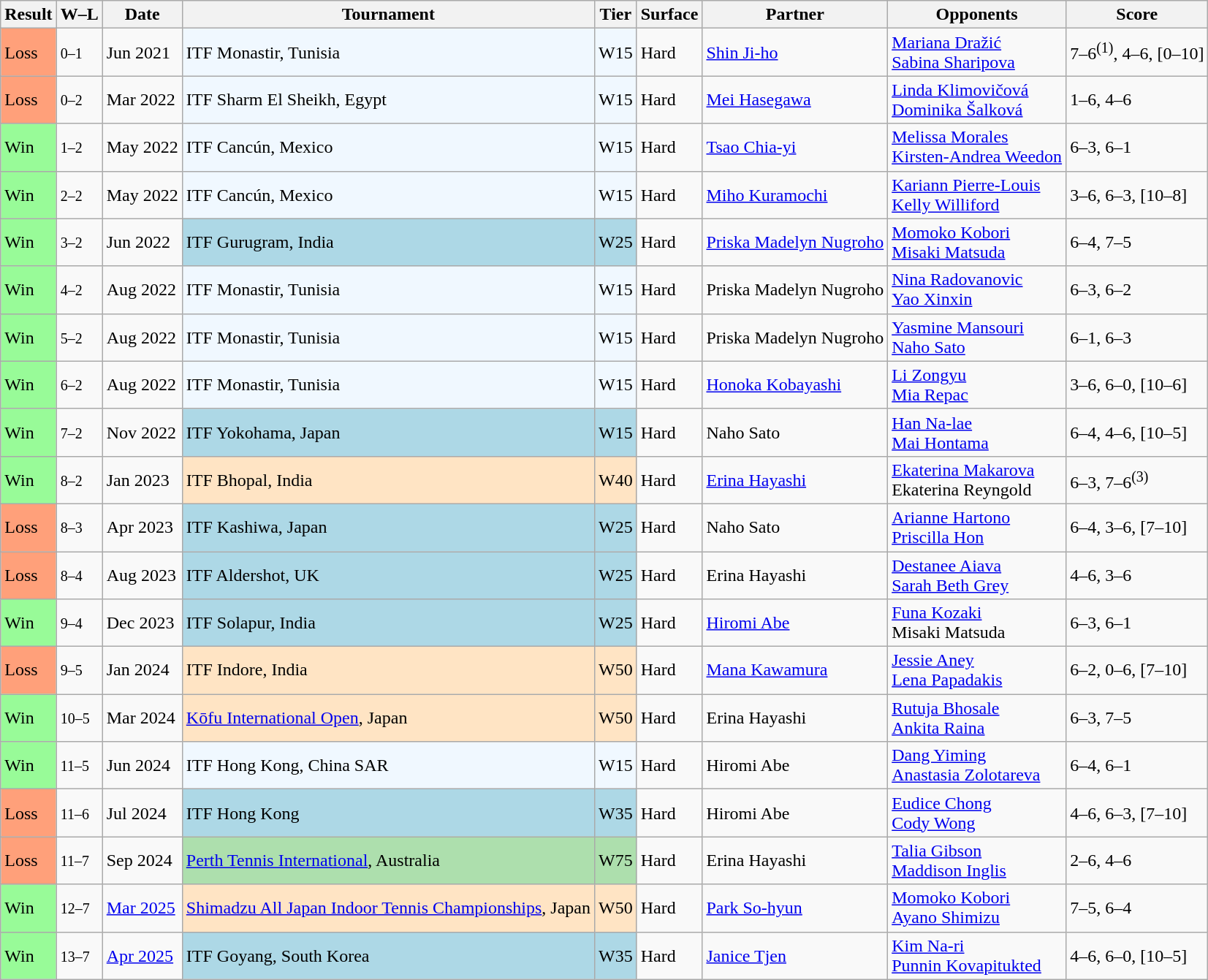<table class="sortable wikitable">
<tr>
<th>Result</th>
<th class="unsortable">W–L</th>
<th>Date</th>
<th>Tournament</th>
<th>Tier</th>
<th>Surface</th>
<th>Partner</th>
<th>Opponents</th>
<th class="unsortable">Score</th>
</tr>
<tr>
<td style="background:#ffa07a;">Loss</td>
<td><small>0–1</small></td>
<td>Jun 2021</td>
<td style="background:#f0f8ff;">ITF Monastir, Tunisia</td>
<td style="background:#f0f8ff;">W15</td>
<td>Hard</td>
<td> <a href='#'>Shin Ji-ho</a></td>
<td> <a href='#'>Mariana Dražić</a> <br> <a href='#'>Sabina Sharipova</a></td>
<td>7–6<sup>(1)</sup>, 4–6, [0–10]</td>
</tr>
<tr>
<td style="background:#ffa07a;">Loss</td>
<td><small>0–2</small></td>
<td>Mar 2022</td>
<td style="background:#f0f8ff;">ITF Sharm El Sheikh, Egypt</td>
<td style="background:#f0f8ff;">W15</td>
<td>Hard</td>
<td> <a href='#'>Mei Hasegawa</a></td>
<td> <a href='#'>Linda Klimovičová</a> <br> <a href='#'>Dominika Šalková</a></td>
<td>1–6, 4–6</td>
</tr>
<tr>
<td style="background:#98fb98;">Win</td>
<td><small>1–2</small></td>
<td>May 2022</td>
<td style="background:#f0f8ff;">ITF Cancún, Mexico</td>
<td style="background:#f0f8ff;">W15</td>
<td>Hard</td>
<td> <a href='#'>Tsao Chia-yi</a></td>
<td> <a href='#'>Melissa Morales</a> <br> <a href='#'>Kirsten-Andrea Weedon</a></td>
<td>6–3, 6–1</td>
</tr>
<tr>
<td style="background:#98fb98;">Win</td>
<td><small>2–2</small></td>
<td>May 2022</td>
<td style="background:#f0f8ff;">ITF Cancún, Mexico</td>
<td style="background:#f0f8ff;">W15</td>
<td>Hard</td>
<td> <a href='#'>Miho Kuramochi</a></td>
<td> <a href='#'>Kariann Pierre-Louis</a> <br> <a href='#'>Kelly Williford</a></td>
<td>3–6, 6–3, [10–8]</td>
</tr>
<tr>
<td style="background:#98fb98;">Win</td>
<td><small>3–2</small></td>
<td>Jun 2022</td>
<td style="background:lightblue;">ITF Gurugram, India</td>
<td style="background:lightblue;">W25</td>
<td>Hard</td>
<td> <a href='#'>Priska Madelyn Nugroho</a></td>
<td> <a href='#'>Momoko Kobori</a> <br> <a href='#'>Misaki Matsuda</a></td>
<td>6–4, 7–5</td>
</tr>
<tr>
<td style="background:#98fb98;">Win</td>
<td><small>4–2</small></td>
<td>Aug 2022</td>
<td style="background:#f0f8ff;">ITF Monastir, Tunisia</td>
<td style="background:#f0f8ff;">W15</td>
<td>Hard</td>
<td> Priska Madelyn Nugroho</td>
<td> <a href='#'>Nina Radovanovic</a> <br> <a href='#'>Yao Xinxin</a></td>
<td>6–3, 6–2</td>
</tr>
<tr>
<td style="background:#98fb98;">Win</td>
<td><small>5–2</small></td>
<td>Aug 2022</td>
<td style="background:#f0f8ff;">ITF Monastir, Tunisia</td>
<td style="background:#f0f8ff;">W15</td>
<td>Hard</td>
<td> Priska Madelyn Nugroho</td>
<td> <a href='#'>Yasmine Mansouri</a> <br> <a href='#'>Naho Sato</a></td>
<td>6–1, 6–3</td>
</tr>
<tr>
<td style="background:#98fb98;">Win</td>
<td><small>6–2</small></td>
<td>Aug 2022</td>
<td style="background:#f0f8ff;">ITF Monastir, Tunisia</td>
<td style="background:#f0f8ff;">W15</td>
<td>Hard</td>
<td> <a href='#'>Honoka Kobayashi</a></td>
<td> <a href='#'>Li Zongyu</a> <br> <a href='#'>Mia Repac</a></td>
<td>3–6, 6–0, [10–6]</td>
</tr>
<tr>
<td style="background:#98fb98;">Win</td>
<td><small>7–2</small></td>
<td>Nov 2022</td>
<td style="background:lightblue;">ITF Yokohama, Japan</td>
<td style="background:lightblue;">W15</td>
<td>Hard</td>
<td> Naho Sato</td>
<td> <a href='#'>Han Na-lae</a> <br> <a href='#'>Mai Hontama</a></td>
<td>6–4, 4–6, [10–5]</td>
</tr>
<tr>
<td style="background:#98fb98;">Win</td>
<td><small>8–2</small></td>
<td>Jan 2023</td>
<td style="background:#ffe4c4;">ITF Bhopal, India</td>
<td style="background:#ffe4c4;">W40</td>
<td>Hard</td>
<td> <a href='#'>Erina Hayashi</a></td>
<td> <a href='#'>Ekaterina Makarova</a> <br> Ekaterina Reyngold</td>
<td>6–3, 7–6<sup>(3)</sup></td>
</tr>
<tr>
<td style="background:#ffa07a;">Loss</td>
<td><small>8–3</small></td>
<td>Apr 2023</td>
<td style="background:lightblue;">ITF Kashiwa, Japan</td>
<td style="background:lightblue;">W25</td>
<td>Hard</td>
<td> Naho Sato</td>
<td> <a href='#'>Arianne Hartono</a> <br> <a href='#'>Priscilla Hon</a></td>
<td>6–4, 3–6, [7–10]</td>
</tr>
<tr>
<td style="background:#ffa07a;">Loss</td>
<td><small>8–4</small></td>
<td>Aug 2023</td>
<td style="background:lightblue;">ITF Aldershot, UK</td>
<td style="background:lightblue;">W25</td>
<td>Hard</td>
<td> Erina Hayashi</td>
<td> <a href='#'>Destanee Aiava</a> <br> <a href='#'>Sarah Beth Grey</a></td>
<td>4–6, 3–6</td>
</tr>
<tr>
<td style="background:#98fb98;">Win</td>
<td><small>9–4</small></td>
<td>Dec 2023</td>
<td style="background:lightblue;">ITF Solapur, India</td>
<td style="background:lightblue;">W25</td>
<td>Hard</td>
<td> <a href='#'>Hiromi Abe</a></td>
<td> <a href='#'>Funa Kozaki</a> <br> Misaki Matsuda</td>
<td>6–3, 6–1</td>
</tr>
<tr>
<td style="background:#ffa07a;">Loss</td>
<td><small>9–5</small></td>
<td>Jan 2024</td>
<td style="background:#ffe4c4;">ITF Indore, India</td>
<td style="background:#ffe4c4;">W50</td>
<td>Hard</td>
<td> <a href='#'>Mana Kawamura</a></td>
<td> <a href='#'>Jessie Aney</a> <br> <a href='#'>Lena Papadakis</a></td>
<td>6–2, 0–6, [7–10]</td>
</tr>
<tr>
<td style="background:#98fb98;">Win</td>
<td><small>10–5</small></td>
<td>Mar 2024</td>
<td style="background:#ffe4c4;"><a href='#'>Kōfu International Open</a>, Japan</td>
<td style="background:#ffe4c4;">W50</td>
<td>Hard</td>
<td> Erina Hayashi</td>
<td> <a href='#'>Rutuja Bhosale</a> <br> <a href='#'>Ankita Raina</a></td>
<td>6–3, 7–5</td>
</tr>
<tr>
<td style="background:#98fb98;">Win</td>
<td><small>11–5</small></td>
<td>Jun 2024</td>
<td style="background:#f0f8ff;">ITF Hong Kong, China SAR</td>
<td style="background:#f0f8ff;">W15</td>
<td>Hard</td>
<td> Hiromi Abe</td>
<td> <a href='#'>Dang Yiming</a> <br> <a href='#'>Anastasia Zolotareva</a></td>
<td>6–4, 6–1</td>
</tr>
<tr>
<td style="background:#ffa07a;">Loss</td>
<td><small>11–6</small></td>
<td>Jul 2024</td>
<td style="background:lightblue;">ITF Hong Kong</td>
<td style="background:lightblue;">W35</td>
<td>Hard</td>
<td> Hiromi Abe</td>
<td> <a href='#'>Eudice Chong</a> <br> <a href='#'>Cody Wong</a></td>
<td>4–6, 6–3, [7–10]</td>
</tr>
<tr>
<td style="background:#ffa07a;">Loss</td>
<td><small>11–7</small></td>
<td>Sep 2024</td>
<td style="background:#addfad;"><a href='#'>Perth Tennis International</a>, Australia</td>
<td style="background:#addfad;">W75</td>
<td>Hard</td>
<td> Erina Hayashi</td>
<td> <a href='#'>Talia Gibson</a> <br> <a href='#'>Maddison Inglis</a></td>
<td>2–6, 4–6</td>
</tr>
<tr>
<td style="background:#98fb98;">Win</td>
<td><small>12–7</small></td>
<td><a href='#'>Mar 2025</a></td>
<td style="background:#ffe4c4;"><a href='#'>Shimadzu All Japan Indoor Tennis Championships</a>, Japan</td>
<td style="background:#ffe4c4;">W50</td>
<td>Hard</td>
<td> <a href='#'>Park So-hyun</a></td>
<td> <a href='#'>Momoko Kobori</a> <br>  <a href='#'>Ayano Shimizu</a></td>
<td>7–5, 6–4</td>
</tr>
<tr>
<td style="background:#98fb98;">Win</td>
<td><small>13–7</small></td>
<td><a href='#'>Apr 2025</a></td>
<td style="background:lightblue;">ITF Goyang, South Korea</td>
<td style="background:lightblue;">W35</td>
<td>Hard</td>
<td> <a href='#'>Janice Tjen</a></td>
<td> <a href='#'>Kim Na-ri</a><br>  <a href='#'>Punnin Kovapitukted</a></td>
<td>4–6, 6–0, [10–5]</td>
</tr>
</table>
